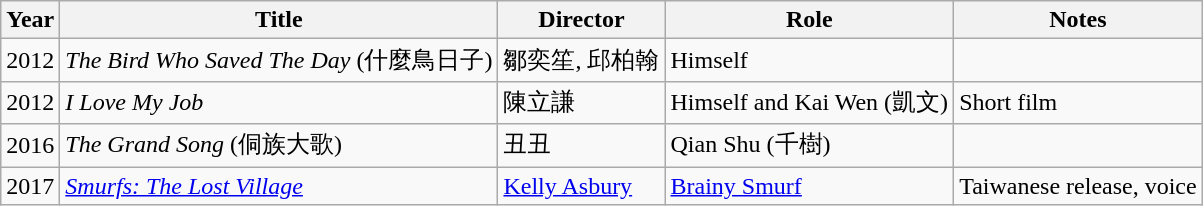<table class="wikitable sortable">
<tr>
<th>Year</th>
<th>Title</th>
<th>Director</th>
<th>Role</th>
<th class="unsortable">Notes</th>
</tr>
<tr>
<td>2012</td>
<td><em>The Bird Who Saved The Day</em> (什麼鳥日子)</td>
<td>鄒奕笙, 邱柏翰</td>
<td>Himself</td>
<td></td>
</tr>
<tr>
<td>2012</td>
<td><em>I Love My Job</em></td>
<td>陳立謙</td>
<td>Himself and Kai Wen (凱文)</td>
<td>Short film</td>
</tr>
<tr>
<td>2016</td>
<td><em>The Grand Song</em> (侗族大歌)</td>
<td>丑丑</td>
<td>Qian Shu (千樹)</td>
<td></td>
</tr>
<tr>
<td>2017</td>
<td><em><a href='#'>Smurfs: The Lost Village</a></em></td>
<td><a href='#'>Kelly Asbury</a></td>
<td><a href='#'>Brainy Smurf</a></td>
<td>Taiwanese release, voice</td>
</tr>
</table>
